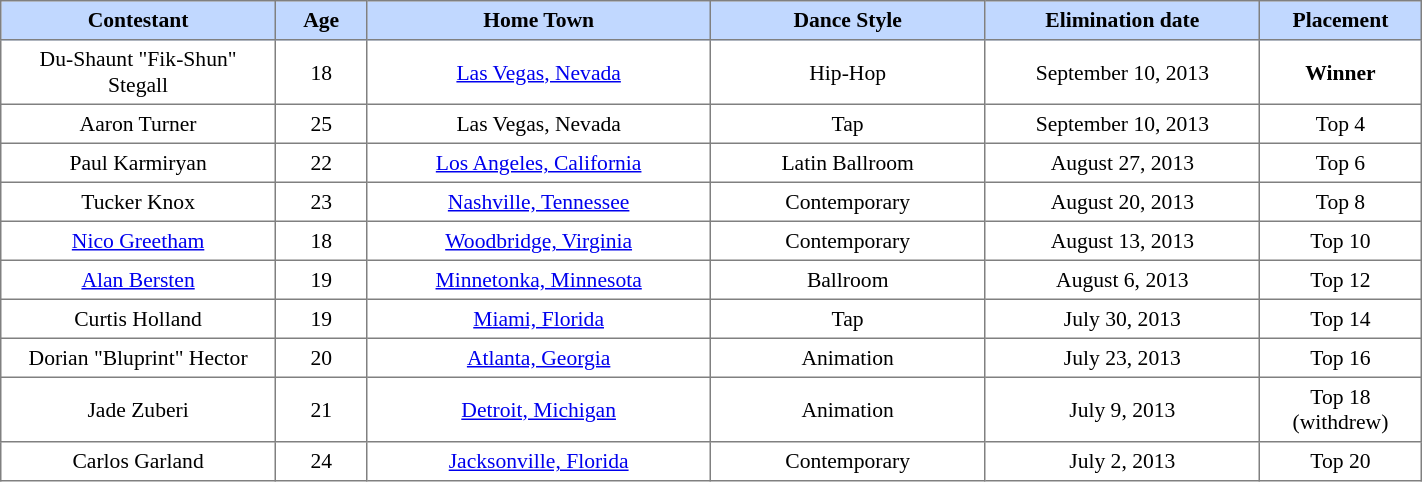<table border="1" cellpadding="4" cellspacing="0" style="text-align:center; font-size:90%; border-collapse:collapse; width:75%;">
<tr style="background:#C1D8FF;">
<th style="width:12%;">Contestant</th>
<th style="width:4%; text-align:center;">Age</th>
<th style="width:15%;">Home Town</th>
<th style="width:12%;">Dance Style</th>
<th style="width:12%;">Elimination date</th>
<th style="width:6%;">Placement</th>
</tr>
<tr>
<td>Du-Shaunt "Fik-Shun" Stegall</td>
<td>18</td>
<td><a href='#'>Las Vegas, Nevada</a></td>
<td>Hip-Hop</td>
<td>September 10, 2013</td>
<td><strong>Winner</strong></td>
</tr>
<tr>
<td>Aaron Turner</td>
<td>25</td>
<td>Las Vegas, Nevada</td>
<td>Tap</td>
<td>September 10, 2013</td>
<td>Top 4</td>
</tr>
<tr>
<td>Paul Karmiryan</td>
<td>22</td>
<td><a href='#'>Los Angeles, California</a></td>
<td>Latin Ballroom</td>
<td>August 27, 2013</td>
<td>Top 6</td>
</tr>
<tr>
<td>Tucker Knox</td>
<td>23</td>
<td><a href='#'>Nashville, Tennessee</a></td>
<td>Contemporary</td>
<td>August 20, 2013</td>
<td>Top 8</td>
</tr>
<tr>
<td><a href='#'>Nico Greetham</a></td>
<td>18</td>
<td><a href='#'>Woodbridge, Virginia</a></td>
<td>Contemporary</td>
<td>August 13, 2013</td>
<td>Top 10</td>
</tr>
<tr>
<td><a href='#'>Alan Bersten</a></td>
<td>19</td>
<td><a href='#'>Minnetonka, Minnesota</a></td>
<td>Ballroom</td>
<td>August 6, 2013</td>
<td>Top 12</td>
</tr>
<tr>
<td>Curtis Holland</td>
<td>19</td>
<td><a href='#'>Miami, Florida</a></td>
<td>Tap</td>
<td>July 30, 2013</td>
<td>Top 14</td>
</tr>
<tr>
<td>Dorian "Bluprint" Hector</td>
<td>20</td>
<td><a href='#'>Atlanta, Georgia</a></td>
<td>Animation</td>
<td>July 23, 2013</td>
<td>Top 16</td>
</tr>
<tr>
<td>Jade Zuberi</td>
<td>21</td>
<td><a href='#'>Detroit, Michigan</a></td>
<td>Animation</td>
<td>July 9, 2013</td>
<td>Top 18 (withdrew)</td>
</tr>
<tr>
<td>Carlos Garland</td>
<td>24</td>
<td><a href='#'>Jacksonville, Florida</a></td>
<td>Contemporary</td>
<td>July 2, 2013</td>
<td>Top 20</td>
</tr>
</table>
